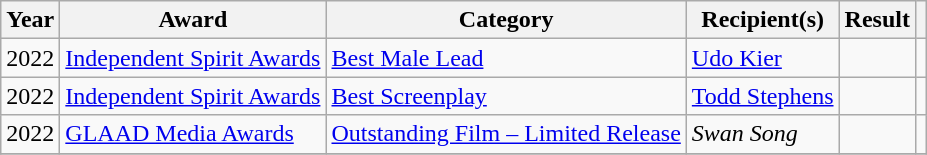<table class="wikitable plainrowheaders sortable">
<tr>
<th scope="col">Year</th>
<th scope="col">Award</th>
<th scope="col">Category</th>
<th scope="col">Recipient(s)</th>
<th scope="col">Result</th>
<th scope="col" class="unsortable"></th>
</tr>
<tr>
<td>2022</td>
<td><a href='#'>Independent Spirit Awards</a></td>
<td><a href='#'>Best Male Lead</a></td>
<td><a href='#'>Udo Kier</a></td>
<td></td>
<td></td>
</tr>
<tr>
<td>2022</td>
<td><a href='#'>Independent Spirit Awards</a></td>
<td><a href='#'>Best Screenplay</a></td>
<td><a href='#'>Todd Stephens</a></td>
<td></td>
<td></td>
</tr>
<tr>
<td>2022</td>
<td><a href='#'>GLAAD Media Awards</a></td>
<td><a href='#'>Outstanding Film – Limited Release</a></td>
<td><em>Swan Song</em></td>
<td></td>
<td></td>
</tr>
<tr>
</tr>
</table>
